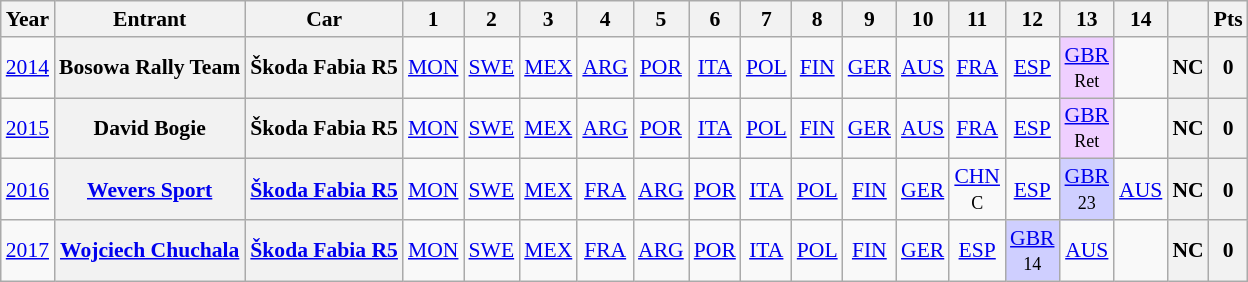<table class="wikitable" border="1" style="text-align:center; font-size:90%;">
<tr>
<th>Year</th>
<th>Entrant</th>
<th>Car</th>
<th>1</th>
<th>2</th>
<th>3</th>
<th>4</th>
<th>5</th>
<th>6</th>
<th>7</th>
<th>8</th>
<th>9</th>
<th>10</th>
<th>11</th>
<th>12</th>
<th>13</th>
<th>14</th>
<th></th>
<th>Pts</th>
</tr>
<tr>
<td><a href='#'>2014</a></td>
<th>Bosowa Rally Team</th>
<th>Škoda Fabia R5</th>
<td><a href='#'>MON</a></td>
<td><a href='#'>SWE</a></td>
<td><a href='#'>MEX</a></td>
<td><a href='#'>ARG</a></td>
<td><a href='#'>POR</a></td>
<td><a href='#'>ITA</a></td>
<td><a href='#'>POL</a></td>
<td><a href='#'>FIN</a></td>
<td><a href='#'>GER</a></td>
<td><a href='#'>AUS</a></td>
<td><a href='#'>FRA</a></td>
<td><a href='#'>ESP</a></td>
<td style="background:#EFCFFF;"><a href='#'>GBR</a><br><small>Ret</small></td>
<td></td>
<th>NC</th>
<th>0</th>
</tr>
<tr>
<td><a href='#'>2015</a></td>
<th>David Bogie</th>
<th>Škoda Fabia R5</th>
<td><a href='#'>MON</a></td>
<td><a href='#'>SWE</a></td>
<td><a href='#'>MEX</a></td>
<td><a href='#'>ARG</a></td>
<td><a href='#'>POR</a></td>
<td><a href='#'>ITA</a></td>
<td><a href='#'>POL</a></td>
<td><a href='#'>FIN</a></td>
<td><a href='#'>GER</a></td>
<td><a href='#'>AUS</a></td>
<td><a href='#'>FRA</a></td>
<td><a href='#'>ESP</a></td>
<td style="background:#EFCFFF;"><a href='#'>GBR</a><br><small>Ret</small></td>
<td></td>
<th>NC</th>
<th>0</th>
</tr>
<tr>
<td><a href='#'>2016</a></td>
<th> <a href='#'>Wevers Sport</a></th>
<th><a href='#'>Škoda Fabia R5</a></th>
<td><a href='#'>MON</a></td>
<td><a href='#'>SWE</a></td>
<td><a href='#'>MEX</a></td>
<td><a href='#'>FRA</a></td>
<td><a href='#'>ARG</a></td>
<td><a href='#'>POR</a></td>
<td><a href='#'>ITA</a></td>
<td><a href='#'>POL</a></td>
<td><a href='#'>FIN</a></td>
<td><a href='#'>GER</a></td>
<td><a href='#'>CHN</a><br><small>C</small></td>
<td><a href='#'>ESP</a></td>
<td style="background:#cfcfff;"><a href='#'>GBR</a><br><small>23</small></td>
<td><a href='#'>AUS</a></td>
<th><strong>NC</strong></th>
<th><strong>0</strong></th>
</tr>
<tr>
<td><a href='#'>2017</a></td>
<th> <a href='#'>Wojciech Chuchala</a></th>
<th><a href='#'>Škoda Fabia R5</a></th>
<td><a href='#'>MON</a></td>
<td><a href='#'>SWE</a></td>
<td><a href='#'>MEX</a></td>
<td><a href='#'>FRA</a></td>
<td><a href='#'>ARG</a></td>
<td><a href='#'>POR</a></td>
<td><a href='#'>ITA</a></td>
<td><a href='#'>POL</a></td>
<td><a href='#'>FIN</a></td>
<td><a href='#'>GER</a></td>
<td><a href='#'>ESP</a></td>
<td style="background:#cfcfff;"><a href='#'>GBR</a><br><small>14</small></td>
<td><a href='#'>AUS</a></td>
<td></td>
<th><strong>NC</strong></th>
<th><strong>0</strong></th>
</tr>
</table>
